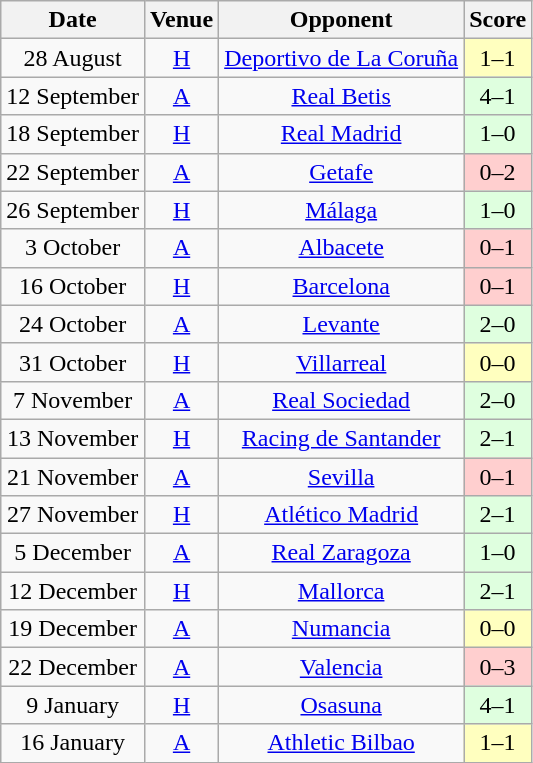<table class="wikitable" style="text-align:center;">
<tr>
<th>Date</th>
<th>Venue</th>
<th>Opponent</th>
<th>Score</th>
</tr>
<tr>
<td>28 August</td>
<td><a href='#'>H</a></td>
<td><a href='#'>Deportivo de La Coruña</a></td>
<td bgcolor="#FFFFBF">1–1</td>
</tr>
<tr>
<td>12 September</td>
<td><a href='#'>A</a></td>
<td><a href='#'>Real Betis</a></td>
<td bgcolor="#DFFFDF">4–1</td>
</tr>
<tr>
<td>18 September</td>
<td><a href='#'>H</a></td>
<td><a href='#'>Real Madrid</a></td>
<td bgcolor="#DFFFDF">1–0</td>
</tr>
<tr>
<td>22 September</td>
<td><a href='#'>A</a></td>
<td><a href='#'>Getafe</a></td>
<td bgcolor="#FFCFCF">0–2</td>
</tr>
<tr>
<td>26 September</td>
<td><a href='#'>H</a></td>
<td><a href='#'>Málaga</a></td>
<td bgcolor="#DFFFDF">1–0</td>
</tr>
<tr>
<td>3 October</td>
<td><a href='#'>A</a></td>
<td><a href='#'>Albacete</a></td>
<td bgcolor="#FFCFCF">0–1</td>
</tr>
<tr>
<td>16 October</td>
<td><a href='#'>H</a></td>
<td><a href='#'>Barcelona</a></td>
<td bgcolor="#FFCFCF">0–1</td>
</tr>
<tr>
<td>24 October</td>
<td><a href='#'>A</a></td>
<td><a href='#'>Levante</a></td>
<td bgcolor="#DFFFDF">2–0</td>
</tr>
<tr>
<td>31 October</td>
<td><a href='#'>H</a></td>
<td><a href='#'>Villarreal</a></td>
<td bgcolor="#FFFFBF">0–0</td>
</tr>
<tr>
<td>7 November</td>
<td><a href='#'>A</a></td>
<td><a href='#'>Real Sociedad</a></td>
<td bgcolor="#DFFFDF">2–0</td>
</tr>
<tr>
<td>13 November</td>
<td><a href='#'>H</a></td>
<td><a href='#'>Racing de Santander</a></td>
<td bgcolor="#DFFFDF">2–1</td>
</tr>
<tr>
<td>21 November</td>
<td><a href='#'>A</a></td>
<td><a href='#'>Sevilla</a></td>
<td bgcolor="#FFCFCF">0–1</td>
</tr>
<tr>
<td>27 November</td>
<td><a href='#'>H</a></td>
<td><a href='#'>Atlético Madrid</a></td>
<td bgcolor="#DFFFDF">2–1</td>
</tr>
<tr>
<td>5 December</td>
<td><a href='#'>A</a></td>
<td><a href='#'>Real Zaragoza</a></td>
<td bgcolor="#DFFFDF">1–0</td>
</tr>
<tr>
<td>12 December</td>
<td><a href='#'>H</a></td>
<td><a href='#'>Mallorca</a></td>
<td bgcolor="#DFFFDF">2–1</td>
</tr>
<tr>
<td>19 December</td>
<td><a href='#'>A</a></td>
<td><a href='#'>Numancia</a></td>
<td bgcolor="#FFFFBF">0–0</td>
</tr>
<tr>
<td>22 December</td>
<td><a href='#'>A</a></td>
<td><a href='#'>Valencia</a></td>
<td bgcolor="#FFCFCF">0–3</td>
</tr>
<tr>
<td>9 January</td>
<td><a href='#'>H</a></td>
<td><a href='#'>Osasuna</a></td>
<td bgcolor="#DFFFDF">4–1</td>
</tr>
<tr>
<td>16 January</td>
<td><a href='#'>A</a></td>
<td><a href='#'>Athletic Bilbao</a></td>
<td bgcolor="#FFFFBF">1–1</td>
</tr>
</table>
